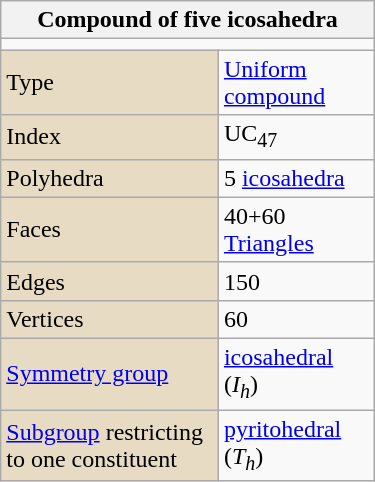<table class=wikitable style="float:right; margin-left:8px; width:250px">
<tr>
<th bgcolor=#e7dcc3 colspan=2>Compound of five icosahedra</th>
</tr>
<tr>
<td align=center colspan=2></td>
</tr>
<tr>
<td bgcolor=#e7dcc3>Type</td>
<td><a href='#'>Uniform compound</a></td>
</tr>
<tr>
<td bgcolor=#e7dcc3>Index</td>
<td>UC<sub>47</sub></td>
</tr>
<tr>
<td bgcolor=#e7dcc3>Polyhedra</td>
<td>5 <a href='#'>icosahedra</a></td>
</tr>
<tr>
<td bgcolor=#e7dcc3>Faces</td>
<td>40+60 <a href='#'>Triangles</a></td>
</tr>
<tr>
<td bgcolor=#e7dcc3>Edges</td>
<td>150</td>
</tr>
<tr>
<td bgcolor=#e7dcc3>Vertices</td>
<td>60</td>
</tr>
<tr>
<td bgcolor=#e7dcc3><a href='#'>Symmetry group</a></td>
<td><a href='#'>icosahedral</a> (<em>I<sub>h</sub></em>)</td>
</tr>
<tr>
<td bgcolor=#e7dcc3><a href='#'>Subgroup</a> restricting to one constituent</td>
<td><a href='#'>pyritohedral</a> (<em>T<sub>h</sub></em>)</td>
</tr>
</table>
